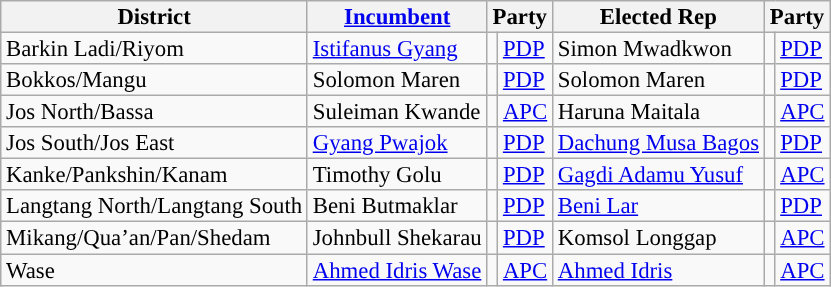<table class="sortable wikitable" style="font-size:95%;line-height:14px;">
<tr>
<th class="unsortable">District</th>
<th class="unsortable"><a href='#'>Incumbent</a></th>
<th colspan="2">Party</th>
<th class="unsortable">Elected Rep</th>
<th colspan="2">Party</th>
</tr>
<tr>
<td>Barkin Ladi/Riyom</td>
<td><a href='#'>Istifanus Gyang</a></td>
<td style="background:"></td>
<td><a href='#'>PDP</a></td>
<td>Simon Mwadkwon</td>
<td style="background:"></td>
<td><a href='#'>PDP</a></td>
</tr>
<tr>
<td>Bokkos/Mangu</td>
<td>Solomon Maren</td>
<td style="background:"></td>
<td><a href='#'>PDP</a></td>
<td>Solomon Maren</td>
<td style="background:"></td>
<td><a href='#'>PDP</a></td>
</tr>
<tr>
<td>Jos North/Bassa</td>
<td>Suleiman Kwande</td>
<td style="background:"></td>
<td><a href='#'>APC</a></td>
<td>Haruna Maitala</td>
<td style="background:"></td>
<td><a href='#'>APC</a></td>
</tr>
<tr>
<td>Jos South/Jos East</td>
<td><a href='#'>Gyang Pwajok</a></td>
<td style="background:"></td>
<td><a href='#'>PDP</a></td>
<td><a href='#'>Dachung Musa Bagos</a></td>
<td style="background:"></td>
<td><a href='#'>PDP</a></td>
</tr>
<tr>
<td>Kanke/Pankshin/Kanam</td>
<td>Timothy Golu</td>
<td style="background:"></td>
<td><a href='#'>PDP</a></td>
<td><a href='#'>Gagdi Adamu Yusuf</a></td>
<td style="background:"></td>
<td><a href='#'>APC</a></td>
</tr>
<tr>
<td>Langtang North/Langtang South</td>
<td>Beni Butmaklar</td>
<td style="background:"></td>
<td><a href='#'>PDP</a></td>
<td><a href='#'>Beni Lar</a></td>
<td style="background:"></td>
<td><a href='#'>PDP</a></td>
</tr>
<tr>
<td>Mikang/Qua’an/Pan/Shedam</td>
<td>Johnbull Shekarau</td>
<td style="background:"></td>
<td><a href='#'>PDP</a></td>
<td>Komsol Longgap</td>
<td style="background:"></td>
<td><a href='#'>APC</a></td>
</tr>
<tr>
<td>Wase</td>
<td><a href='#'>Ahmed Idris Wase</a></td>
<td style="background:"></td>
<td><a href='#'>APC</a></td>
<td><a href='#'>Ahmed Idris</a></td>
<td style="background:"></td>
<td><a href='#'>APC</a></td>
</tr>
</table>
